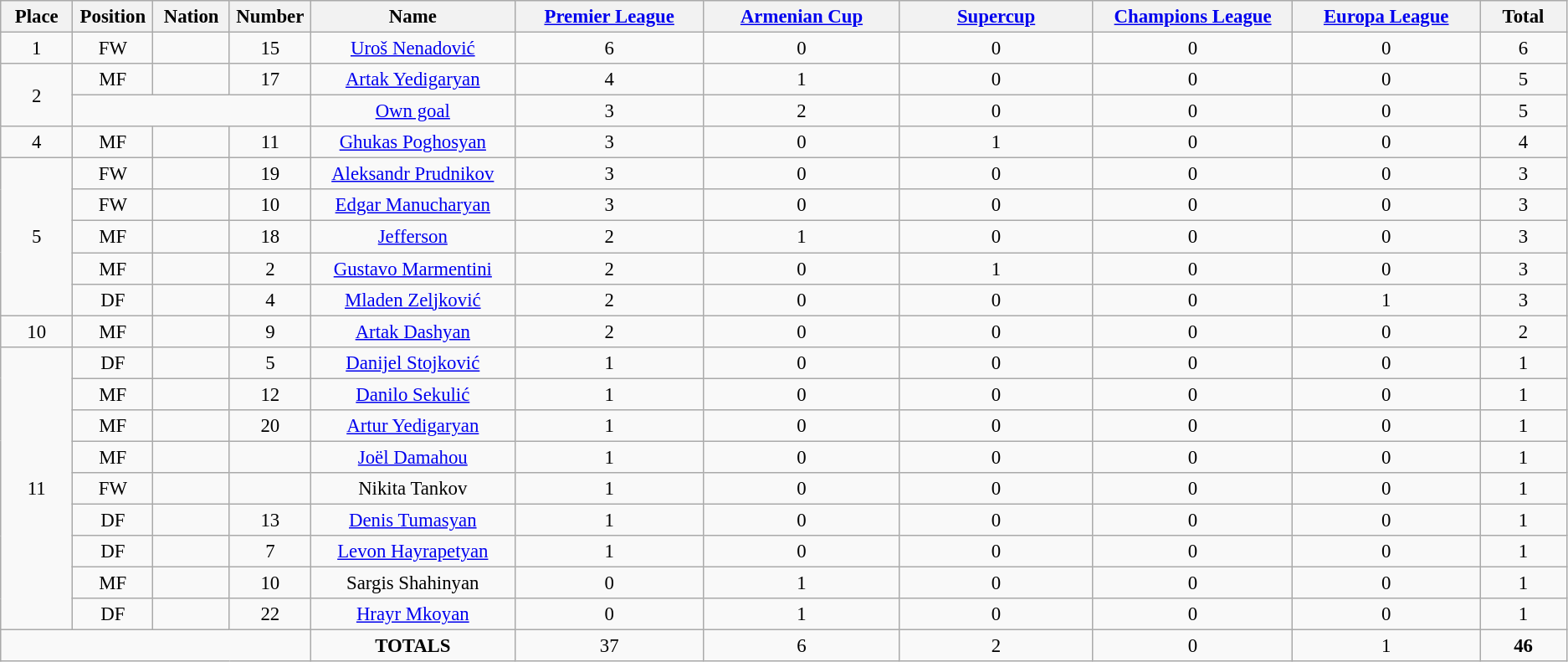<table class="wikitable" style="font-size: 95%; text-align: center;">
<tr>
<th width=60>Place</th>
<th width=60>Position</th>
<th width=60>Nation</th>
<th width=60>Number</th>
<th width=200>Name</th>
<th width=200><a href='#'>Premier League</a></th>
<th width=200><a href='#'>Armenian Cup</a></th>
<th width=200><a href='#'>Supercup</a></th>
<th width=200><a href='#'>Champions League</a></th>
<th width=200><a href='#'>Europa League</a></th>
<th width=80><strong>Total</strong></th>
</tr>
<tr>
<td>1</td>
<td>FW</td>
<td></td>
<td>15</td>
<td><a href='#'>Uroš Nenadović</a></td>
<td>6</td>
<td>0</td>
<td>0</td>
<td>0</td>
<td>0</td>
<td>6</td>
</tr>
<tr>
<td rowspan="2">2</td>
<td>MF</td>
<td></td>
<td>17</td>
<td><a href='#'>Artak Yedigaryan</a></td>
<td>4</td>
<td>1</td>
<td>0</td>
<td>0</td>
<td>0</td>
<td>5</td>
</tr>
<tr>
<td colspan="3"></td>
<td><a href='#'>Own goal</a></td>
<td>3</td>
<td>2</td>
<td>0</td>
<td>0</td>
<td>0</td>
<td>5</td>
</tr>
<tr>
<td>4</td>
<td>MF</td>
<td></td>
<td>11</td>
<td><a href='#'>Ghukas Poghosyan</a></td>
<td>3</td>
<td>0</td>
<td>1</td>
<td>0</td>
<td>0</td>
<td>4</td>
</tr>
<tr>
<td rowspan="5">5</td>
<td>FW</td>
<td></td>
<td>19</td>
<td><a href='#'>Aleksandr Prudnikov</a></td>
<td>3</td>
<td>0</td>
<td>0</td>
<td>0</td>
<td>0</td>
<td>3</td>
</tr>
<tr>
<td>FW</td>
<td></td>
<td>10</td>
<td><a href='#'>Edgar Manucharyan</a></td>
<td>3</td>
<td>0</td>
<td>0</td>
<td>0</td>
<td>0</td>
<td>3</td>
</tr>
<tr>
<td>MF</td>
<td></td>
<td>18</td>
<td><a href='#'>Jefferson</a></td>
<td>2</td>
<td>1</td>
<td>0</td>
<td>0</td>
<td>0</td>
<td>3</td>
</tr>
<tr>
<td>MF</td>
<td></td>
<td>2</td>
<td><a href='#'>Gustavo Marmentini</a></td>
<td>2</td>
<td>0</td>
<td>1</td>
<td>0</td>
<td>0</td>
<td>3</td>
</tr>
<tr>
<td>DF</td>
<td></td>
<td>4</td>
<td><a href='#'>Mladen Zeljković</a></td>
<td>2</td>
<td>0</td>
<td>0</td>
<td>0</td>
<td>1</td>
<td>3</td>
</tr>
<tr>
<td>10</td>
<td>MF</td>
<td></td>
<td>9</td>
<td><a href='#'>Artak Dashyan</a></td>
<td>2</td>
<td>0</td>
<td>0</td>
<td>0</td>
<td>0</td>
<td>2</td>
</tr>
<tr>
<td rowspan="9">11</td>
<td>DF</td>
<td></td>
<td>5</td>
<td><a href='#'>Danijel Stojković</a></td>
<td>1</td>
<td>0</td>
<td>0</td>
<td>0</td>
<td>0</td>
<td>1</td>
</tr>
<tr>
<td>MF</td>
<td></td>
<td>12</td>
<td><a href='#'>Danilo Sekulić</a></td>
<td>1</td>
<td>0</td>
<td>0</td>
<td>0</td>
<td>0</td>
<td>1</td>
</tr>
<tr>
<td>MF</td>
<td></td>
<td>20</td>
<td><a href='#'>Artur Yedigaryan</a></td>
<td>1</td>
<td>0</td>
<td>0</td>
<td>0</td>
<td>0</td>
<td>1</td>
</tr>
<tr>
<td>MF</td>
<td></td>
<td></td>
<td><a href='#'>Joël Damahou</a></td>
<td>1</td>
<td>0</td>
<td>0</td>
<td>0</td>
<td>0</td>
<td>1</td>
</tr>
<tr>
<td>FW</td>
<td></td>
<td></td>
<td>Nikita Tankov</td>
<td>1</td>
<td>0</td>
<td>0</td>
<td>0</td>
<td>0</td>
<td>1</td>
</tr>
<tr>
<td>DF</td>
<td></td>
<td>13</td>
<td><a href='#'>Denis Tumasyan</a></td>
<td>1</td>
<td>0</td>
<td>0</td>
<td>0</td>
<td>0</td>
<td>1</td>
</tr>
<tr>
<td>DF</td>
<td></td>
<td>7</td>
<td><a href='#'>Levon Hayrapetyan</a></td>
<td>1</td>
<td>0</td>
<td>0</td>
<td>0</td>
<td>0</td>
<td>1</td>
</tr>
<tr>
<td>MF</td>
<td></td>
<td>10</td>
<td>Sargis Shahinyan</td>
<td>0</td>
<td>1</td>
<td>0</td>
<td>0</td>
<td>0</td>
<td>1</td>
</tr>
<tr>
<td>DF</td>
<td></td>
<td>22</td>
<td><a href='#'>Hrayr Mkoyan</a></td>
<td>0</td>
<td>1</td>
<td>0</td>
<td>0</td>
<td>0</td>
<td>1</td>
</tr>
<tr>
<td colspan="4"></td>
<td><strong>TOTALS</strong></td>
<td>37</td>
<td>6</td>
<td>2</td>
<td>0</td>
<td>1</td>
<td><strong>46</strong></td>
</tr>
</table>
